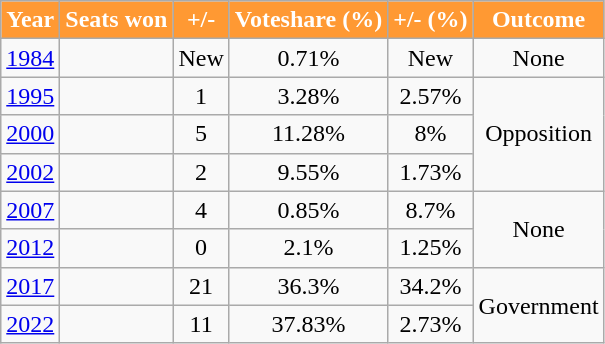<table class="wikitable sortable">
<tr>
<th style="background-color:#FF9933; color:white">Year</th>
<th style="background-color:#FF9933; color:white">Seats won</th>
<th style="background-color:#FF9933; color:white">+/-</th>
<th style="background-color:#FF9933; color:white">Voteshare (%)</th>
<th style="background-color:#FF9933; color:white">+/- (%)</th>
<th style="background-color:#FF9933; color:white">Outcome</th>
</tr>
<tr style="text-align:center;">
<td><a href='#'>1984</a></td>
<td></td>
<td>New</td>
<td>0.71%</td>
<td>New</td>
<td>None</td>
</tr>
<tr style="text-align:center;">
<td><a href='#'>1995</a></td>
<td></td>
<td> 1</td>
<td>3.28%</td>
<td> 2.57%</td>
<td rowspan="3">Opposition</td>
</tr>
<tr style="text-align:center;">
<td><a href='#'>2000</a></td>
<td></td>
<td> 5</td>
<td>11.28%</td>
<td> 8%</td>
</tr>
<tr style="text-align:center;">
<td><a href='#'>2002</a></td>
<td></td>
<td> 2</td>
<td>9.55%</td>
<td> 1.73%</td>
</tr>
<tr style="text-align:center;">
<td><a href='#'>2007</a></td>
<td></td>
<td> 4</td>
<td>0.85%</td>
<td> 8.7%</td>
<td rowspan="2">None</td>
</tr>
<tr style="text-align:center;">
<td><a href='#'>2012</a></td>
<td></td>
<td> 0</td>
<td>2.1%</td>
<td> 1.25%</td>
</tr>
<tr style="text-align:center;">
<td><a href='#'>2017</a></td>
<td></td>
<td> 21</td>
<td>36.3%</td>
<td> 34.2%</td>
<td rowspan="2">Government</td>
</tr>
<tr style="text-align:center;">
<td><a href='#'>2022</a></td>
<td></td>
<td> 11</td>
<td>37.83%</td>
<td> 2.73%</td>
</tr>
</table>
